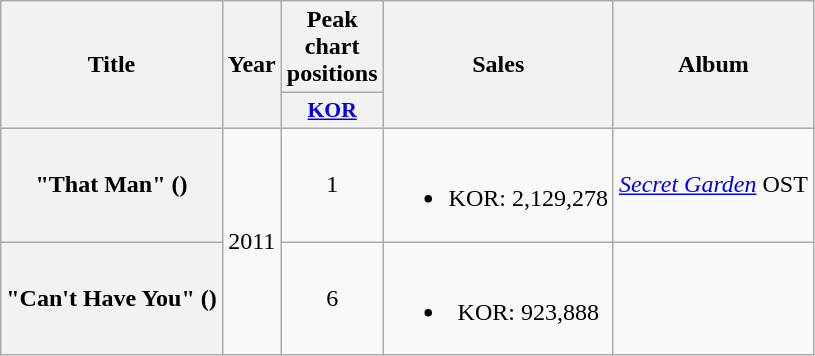<table class="wikitable plainrowheaders" style="text-align:center">
<tr>
<th rowspan="2">Title</th>
<th rowspan="2">Year</th>
<th>Peak chart positions</th>
<th rowspan="2">Sales</th>
<th rowspan="2">Album</th>
</tr>
<tr>
<th scope="col" style="width:2.5em;font-size:90%"><a href='#'>KOR</a><br></th>
</tr>
<tr>
<th scope="row">"That Man" ()</th>
<td rowspan="2">2011</td>
<td>1</td>
<td><br><ul><li>KOR: 2,129,278</li></ul></td>
<td><em><a href='#'>Secret Garden</a></em> OST</td>
</tr>
<tr>
<th scope="row">"Can't Have You" ()</th>
<td>6</td>
<td><br><ul><li>KOR: 923,888</li></ul></td>
<td></td>
</tr>
</table>
